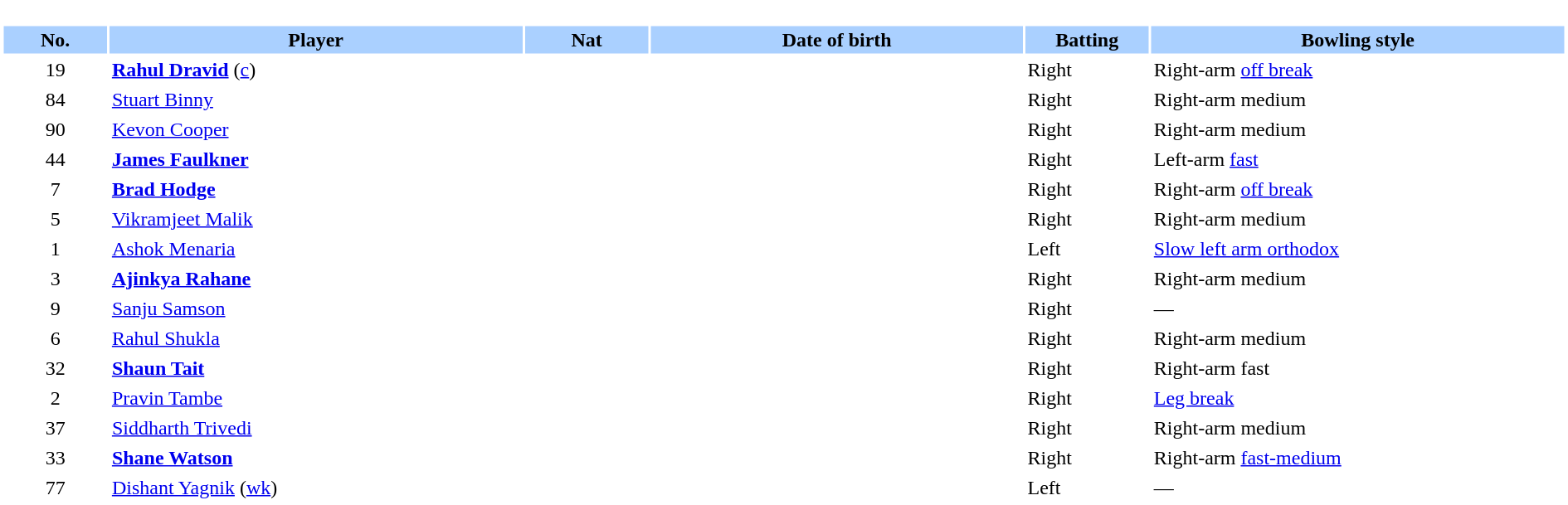<table border="0" style="width:100%;">
<tr>
<td style="vertical-align:top; background:#fff; width:90%;"><br><table border="0" cellspacing="2" cellpadding="2" style="width:100%;">
<tr style="background:#aad0ff;">
<th scope="col" style="width:5%;">No.</th>
<th scope="col" style="width:20%;">Player</th>
<th scope="col" style="width:6%;">Nat</th>
<th scope="col" style="width:18%;">Date of birth</th>
<th scope="col" style="width:6%;">Batting</th>
<th scope="col" style="width:20%;">Bowling style</th>
</tr>
<tr>
<td style="text-align:center">19</td>
<td><strong><a href='#'>Rahul Dravid</a></strong> (<a href='#'>c</a>)</td>
<td style="text-align:center"></td>
<td></td>
<td>Right</td>
<td>Right-arm <a href='#'>off break</a></td>
</tr>
<tr>
<td style="text-align:center">84</td>
<td><a href='#'>Stuart Binny</a></td>
<td style="text-align:center"></td>
<td></td>
<td>Right</td>
<td>Right-arm medium</td>
</tr>
<tr>
<td style="text-align:center">90</td>
<td><a href='#'>Kevon Cooper</a></td>
<td style="text-align:center"></td>
<td></td>
<td>Right</td>
<td>Right-arm medium</td>
</tr>
<tr>
<td style="text-align:center">44</td>
<td><strong><a href='#'>James Faulkner</a></strong></td>
<td style="text-align:center"></td>
<td></td>
<td>Right</td>
<td>Left-arm <a href='#'>fast</a></td>
</tr>
<tr>
<td style="text-align:center">7</td>
<td><strong><a href='#'>Brad Hodge</a></strong></td>
<td style="text-align:center"></td>
<td></td>
<td>Right</td>
<td>Right-arm <a href='#'>off break</a></td>
</tr>
<tr>
<td style="text-align:center">5</td>
<td><a href='#'>Vikramjeet Malik</a></td>
<td style="text-align:center"></td>
<td></td>
<td>Right</td>
<td>Right-arm medium</td>
</tr>
<tr>
<td style="text-align:center">1</td>
<td><a href='#'>Ashok Menaria</a></td>
<td style="text-align:center"></td>
<td></td>
<td>Left</td>
<td><a href='#'>Slow left arm orthodox</a></td>
</tr>
<tr>
<td style="text-align:center">3</td>
<td><strong><a href='#'>Ajinkya Rahane</a></strong></td>
<td style="text-align:center"></td>
<td></td>
<td>Right</td>
<td>Right-arm medium</td>
</tr>
<tr>
<td style="text-align:center">9</td>
<td><a href='#'>Sanju Samson</a></td>
<td style="text-align:center"></td>
<td></td>
<td>Right</td>
<td>—</td>
</tr>
<tr>
<td style="text-align:center">6</td>
<td><a href='#'>Rahul Shukla</a></td>
<td style="text-align:center"></td>
<td></td>
<td>Right</td>
<td>Right-arm medium</td>
</tr>
<tr>
<td style="text-align:center">32</td>
<td><strong><a href='#'>Shaun Tait</a></strong></td>
<td style="text-align:center"></td>
<td></td>
<td>Right</td>
<td>Right-arm fast</td>
</tr>
<tr>
<td style="text-align:center">2</td>
<td><a href='#'>Pravin Tambe</a></td>
<td style="text-align:center"></td>
<td></td>
<td>Right</td>
<td><a href='#'>Leg break</a></td>
</tr>
<tr>
<td style="text-align:center">37</td>
<td><a href='#'>Siddharth Trivedi</a></td>
<td style="text-align:center"></td>
<td></td>
<td>Right</td>
<td>Right-arm medium</td>
</tr>
<tr>
<td style="text-align:center">33</td>
<td><strong><a href='#'>Shane Watson</a></strong></td>
<td style="text-align:center"></td>
<td></td>
<td>Right</td>
<td>Right-arm <a href='#'>fast-medium</a></td>
</tr>
<tr>
<td style="text-align:center">77</td>
<td><a href='#'>Dishant Yagnik</a> (<a href='#'>wk</a>)</td>
<td style="text-align:center"></td>
<td></td>
<td>Left</td>
<td>—</td>
</tr>
</table>
</td>
</tr>
</table>
